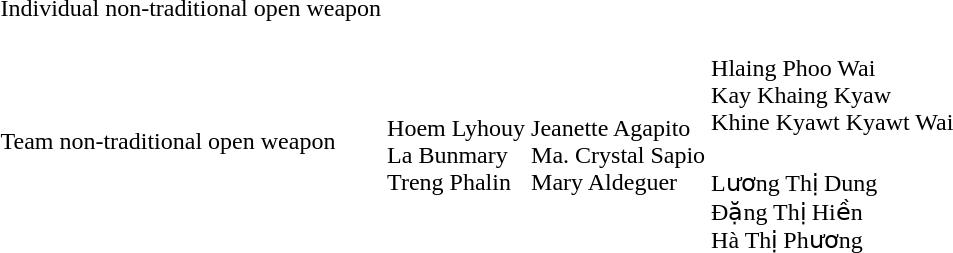<table>
<tr>
<td rowspan=2>Individual non-traditional open weapon</td>
<td rowspan=2></td>
<td rowspan=2></td>
<td></td>
</tr>
<tr>
<td></td>
</tr>
<tr>
<td rowspan=2>Team non-traditional open weapon</td>
<td rowspan=2><br>Hoem Lyhouy<br>La Bunmary<br>Treng Phalin</td>
<td rowspan=2><br>Jeanette Agapito<br>Ma. Crystal Sapio<br>Mary Aldeguer</td>
<td><br>Hlaing Phoo Wai<br>Kay Khaing Kyaw <br>Khine Kyawt Kyawt Wai</td>
</tr>
<tr>
<td><br>Lương Thị Dung<br>Đặng Thị Hiền<br>Hà Thị Phương</td>
</tr>
<tr>
</tr>
</table>
